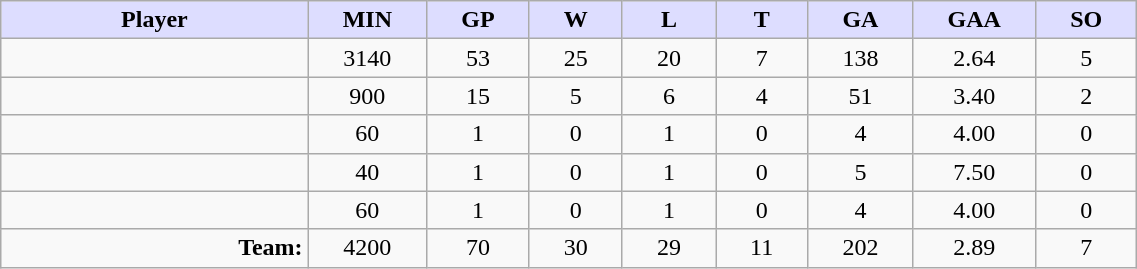<table style="width:60%;" class="wikitable sortable">
<tr>
<th style="background:#ddf; width:10%;">Player</th>
<th style="width:3%; background:#ddf;" title="Minutes played">MIN</th>
<th style="width:3%; background:#ddf;" title="Games played in">GP</th>
<th style="width:3%; background:#ddf;" title="Wins">W</th>
<th style="width:3%; background:#ddf;" title="Losses">L</th>
<th style="width:3%; background:#ddf;" title="Ties">T</th>
<th style="width:3%; background:#ddf;" title="Goals against">GA</th>
<th style="width:3%; background:#ddf;" title="Goals against average">GAA</th>
<th style="width:3%; background:#ddf;" title="Shut-outs">SO</th>
</tr>
<tr style="text-align:center;">
<td style="text-align:right;"></td>
<td>3140</td>
<td>53</td>
<td>25</td>
<td>20</td>
<td>7</td>
<td>138</td>
<td>2.64</td>
<td>5</td>
</tr>
<tr style="text-align:center;">
<td style="text-align:right;"></td>
<td>900</td>
<td>15</td>
<td>5</td>
<td>6</td>
<td>4</td>
<td>51</td>
<td>3.40</td>
<td>2</td>
</tr>
<tr style="text-align:center;">
<td style="text-align:right;"></td>
<td>60</td>
<td>1</td>
<td>0</td>
<td>1</td>
<td>0</td>
<td>4</td>
<td>4.00</td>
<td>0</td>
</tr>
<tr style="text-align:center;">
<td style="text-align:right;"></td>
<td>40</td>
<td>1</td>
<td>0</td>
<td>1</td>
<td>0</td>
<td>5</td>
<td>7.50</td>
<td>0</td>
</tr>
<tr style="text-align:center;">
<td style="text-align:right;"></td>
<td>60</td>
<td>1</td>
<td>0</td>
<td>1</td>
<td>0</td>
<td>4</td>
<td>4.00</td>
<td>0</td>
</tr>
<tr style="text-align:center;">
<td style="text-align:right;"><strong>Team:</strong></td>
<td>4200</td>
<td>70</td>
<td>30</td>
<td>29</td>
<td>11</td>
<td>202</td>
<td>2.89</td>
<td>7</td>
</tr>
</table>
